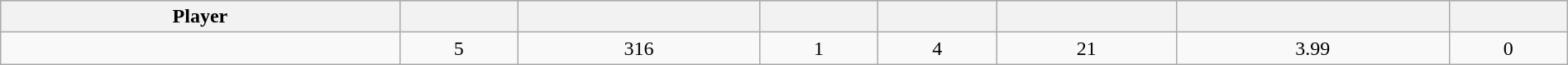<table class="wikitable sortable" style="width:100%;">
<tr style="text-align:center; background:#ddd;">
<th>Player</th>
<th></th>
<th></th>
<th></th>
<th></th>
<th></th>
<th></th>
<th></th>
</tr>
<tr align=center>
<td></td>
<td>5</td>
<td>316</td>
<td>1</td>
<td>4</td>
<td>21</td>
<td>3.99</td>
<td>0</td>
</tr>
</table>
